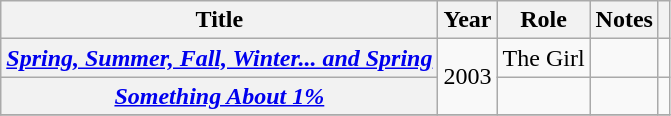<table class="wikitable plainrowheaders sortable" style="margin-right: 0;">
<tr>
<th scope="col">Title</th>
<th scope="col">Year</th>
<th scope="col">Role</th>
<th scope="col" class="unsortable">Notes</th>
<th scope="col" class="unsortable"></th>
</tr>
<tr>
<th scope="row"><em><a href='#'>Spring, Summer, Fall, Winter... and Spring</a></em></th>
<td rowspan=2>2003</td>
<td>The Girl</td>
<td></td>
<td style="text-align: center;"></td>
</tr>
<tr>
<th scope="row"><em><a href='#'>Something About 1%</a></em></th>
<td></td>
<td></td>
<td style="text-align: center;"></td>
</tr>
<tr>
</tr>
</table>
